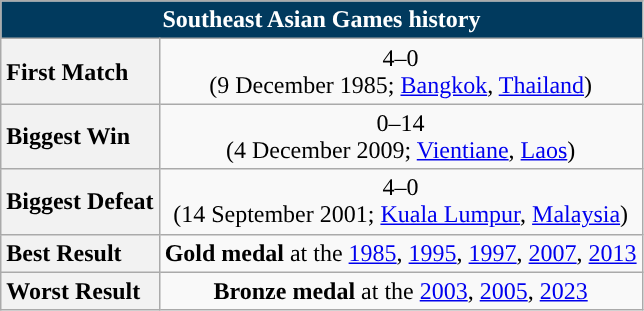<table class="wikitable" style="text-align: center; font-size:100%">
<tr>
<th colspan="6" style="background: #013A5E; color: #FFFFFF;">Southeast Asian Games history</th>
</tr>
<tr>
<th style="text-align: left;">First Match</th>
<td align=center> 4–0 <br>(9 December 1985; <a href='#'>Bangkok</a>, <a href='#'>Thailand</a>)</td>
</tr>
<tr>
<th style="text-align: left;">Biggest Win</th>
<td align=center> 0–14 <br>(4 December 2009; <a href='#'>Vientiane</a>, <a href='#'>Laos</a>)</td>
</tr>
<tr>
<th style="text-align: left;">Biggest Defeat</th>
<td align=center> 4–0 <br>(14 September 2001; <a href='#'>Kuala Lumpur</a>, <a href='#'>Malaysia</a>)</td>
</tr>
<tr>
<th style="text-align: left;">Best Result</th>
<td><strong>Gold medal</strong> at the <a href='#'>1985</a>, <a href='#'>1995</a>, <a href='#'>1997</a>, <a href='#'>2007</a>, <a href='#'>2013</a></td>
</tr>
<tr>
<th style="text-align: left;">Worst Result</th>
<td><strong>Bronze medal</strong> at the <a href='#'>2003</a>, <a href='#'>2005</a>, <a href='#'>2023</a></td>
</tr>
</table>
